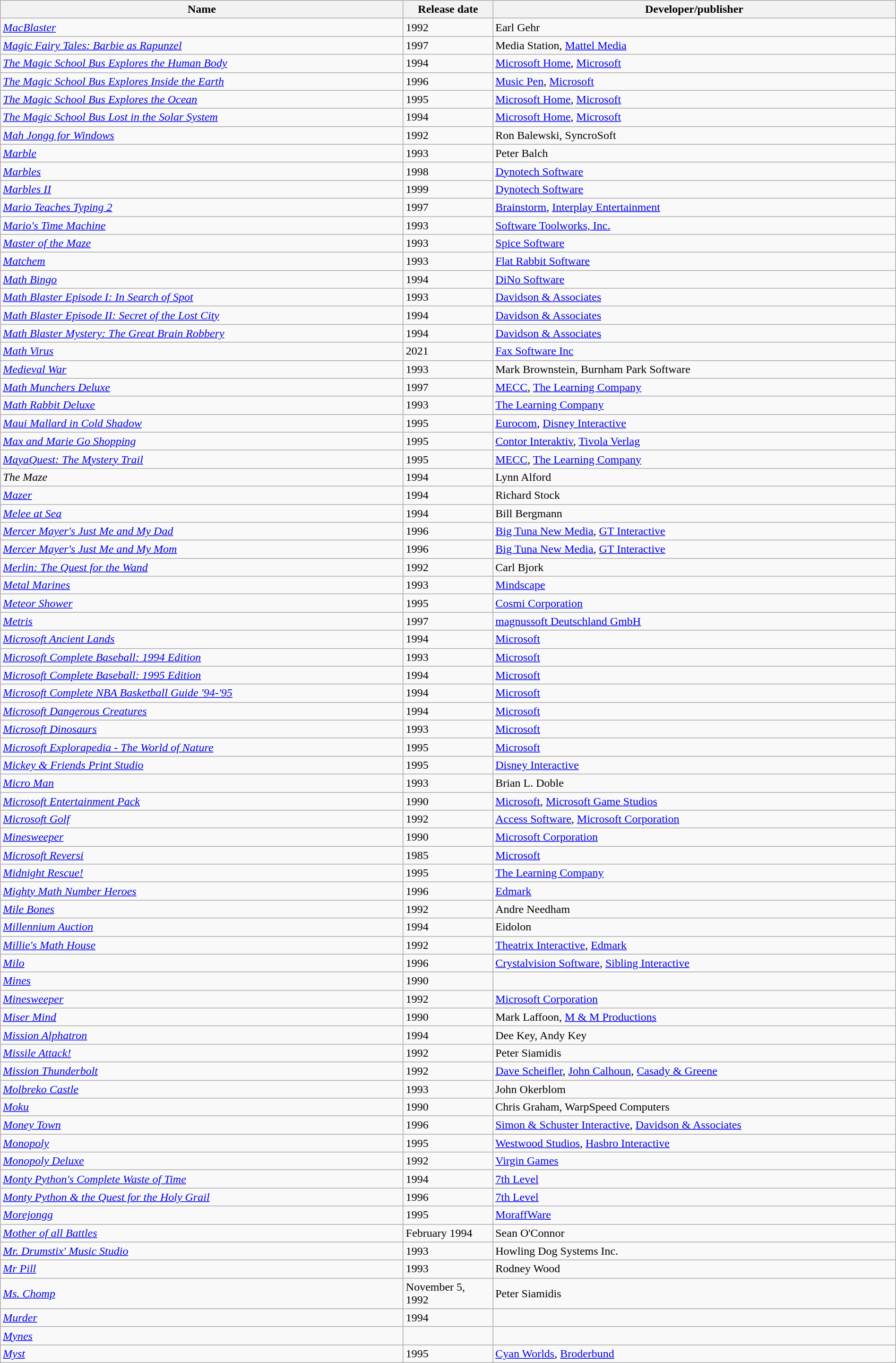<table class="wikitable sortable" style="width:100%;">
<tr>
<th style="width:45%;">Name</th>
<th style="width:10%;">Release date</th>
<th style="width:45%;">Developer/publisher</th>
</tr>
<tr>
<td><em><a href='#'>MacBlaster</a></em></td>
<td>1992</td>
<td>Earl Gehr</td>
</tr>
<tr>
<td><em><a href='#'>Magic Fairy Tales: Barbie as Rapunzel</a></em></td>
<td>1997</td>
<td>Media Station, <a href='#'>Mattel Media</a></td>
</tr>
<tr>
<td><em><a href='#'>The Magic School Bus Explores the Human Body</a></em></td>
<td>1994</td>
<td><a href='#'>Microsoft Home</a>, <a href='#'>Microsoft</a></td>
</tr>
<tr>
<td><em><a href='#'>The Magic School Bus Explores Inside the Earth</a></em></td>
<td>1996</td>
<td><a href='#'>Music Pen</a>, <a href='#'>Microsoft</a></td>
</tr>
<tr>
<td><em><a href='#'>The Magic School Bus Explores the Ocean</a></em></td>
<td>1995</td>
<td><a href='#'>Microsoft Home</a>, <a href='#'>Microsoft</a></td>
</tr>
<tr>
<td><em><a href='#'>The Magic School Bus Lost in the Solar System</a></em></td>
<td>1994</td>
<td><a href='#'>Microsoft Home</a>, <a href='#'>Microsoft</a></td>
</tr>
<tr>
<td><em><a href='#'>Mah Jongg for Windows</a></em></td>
<td>1992</td>
<td>Ron Balewski, SyncroSoft</td>
</tr>
<tr>
<td><em><a href='#'>Marble</a></em></td>
<td>1993</td>
<td>Peter Balch</td>
</tr>
<tr>
<td><em><a href='#'>Marbles</a></em></td>
<td>1998</td>
<td><a href='#'>Dynotech Software</a></td>
</tr>
<tr>
<td><em><a href='#'>Marbles II</a></em></td>
<td>1999</td>
<td><a href='#'>Dynotech Software</a></td>
</tr>
<tr>
<td><em><a href='#'>Mario Teaches Typing 2</a></em></td>
<td>1997</td>
<td><a href='#'>Brainstorm</a>, <a href='#'>Interplay Entertainment</a></td>
</tr>
<tr>
<td><em><a href='#'>Mario's Time Machine</a></em></td>
<td>1993</td>
<td><a href='#'>Software Toolworks, Inc.</a></td>
</tr>
<tr>
<td><em><a href='#'>Master of the Maze</a></em></td>
<td>1993</td>
<td><a href='#'>Spice Software</a></td>
</tr>
<tr>
<td><em><a href='#'>Matchem</a></em></td>
<td>1993</td>
<td><a href='#'>Flat Rabbit Software</a></td>
</tr>
<tr>
<td><em><a href='#'>Math Bingo</a></em></td>
<td>1994</td>
<td><a href='#'>DiNo Software</a></td>
</tr>
<tr>
<td><em><a href='#'>Math Blaster Episode I: In Search of Spot</a></em></td>
<td>1993</td>
<td><a href='#'>Davidson & Associates</a></td>
</tr>
<tr>
<td><em><a href='#'>Math Blaster Episode II: Secret of the Lost City</a></em></td>
<td>1994</td>
<td><a href='#'>Davidson & Associates</a></td>
</tr>
<tr>
<td><em><a href='#'>Math Blaster Mystery: The Great Brain Robbery</a></em></td>
<td>1994</td>
<td><a href='#'>Davidson & Associates</a></td>
</tr>
<tr>
<td><em><a href='#'>Math Virus</a></em></td>
<td>2021</td>
<td><a href='#'>Fax Software Inc</a></td>
</tr>
<tr>
<td><em><a href='#'>Medieval War</a></em></td>
<td>1993</td>
<td>Mark Brownstein, Burnham Park Software</td>
</tr>
<tr>
<td><em><a href='#'>Math Munchers Deluxe</a></em></td>
<td>1997</td>
<td><a href='#'>MECC</a>, <a href='#'>The Learning Company</a></td>
</tr>
<tr>
<td><em><a href='#'>Math Rabbit Deluxe</a></em></td>
<td>1993</td>
<td><a href='#'>The Learning Company</a></td>
</tr>
<tr>
<td><em><a href='#'>Maui Mallard in Cold Shadow</a></em></td>
<td>1995</td>
<td><a href='#'>Eurocom</a>, <a href='#'>Disney Interactive</a></td>
</tr>
<tr>
<td><em><a href='#'>Max and Marie Go Shopping</a></em></td>
<td>1995</td>
<td><a href='#'>Contor Interaktiv</a>, <a href='#'>Tivola Verlag</a></td>
</tr>
<tr>
<td><em><a href='#'>MayaQuest: The Mystery Trail</a></em></td>
<td>1995</td>
<td><a href='#'>MECC</a>, <a href='#'>The Learning Company</a></td>
</tr>
<tr>
<td><em>The Maze</em></td>
<td>1994</td>
<td>Lynn Alford</td>
</tr>
<tr>
<td><em><a href='#'>Mazer</a></em></td>
<td>1994</td>
<td>Richard Stock</td>
</tr>
<tr>
<td><em><a href='#'>Melee at Sea</a></em></td>
<td>1994</td>
<td>Bill Bergmann</td>
</tr>
<tr>
<td><em><a href='#'>Mercer Mayer's Just Me and My Dad</a></em></td>
<td>1996</td>
<td><a href='#'>Big Tuna New Media</a>, <a href='#'>GT Interactive</a></td>
</tr>
<tr>
<td><em><a href='#'>Mercer Mayer's Just Me and My Mom</a></em></td>
<td>1996</td>
<td><a href='#'>Big Tuna New Media</a>, <a href='#'>GT Interactive</a></td>
</tr>
<tr>
<td><em><a href='#'>Merlin: The Quest for the Wand</a></em></td>
<td>1992</td>
<td>Carl Bjork</td>
</tr>
<tr>
<td><em><a href='#'>Metal Marines</a></em></td>
<td>1993</td>
<td><a href='#'>Mindscape</a></td>
</tr>
<tr>
<td><em><a href='#'>Meteor Shower</a></em></td>
<td>1995</td>
<td><a href='#'>Cosmi Corporation</a></td>
</tr>
<tr>
<td><em><a href='#'>Metris</a></em></td>
<td>1997</td>
<td><a href='#'>magnussoft Deutschland GmbH</a></td>
</tr>
<tr>
<td><em><a href='#'>Microsoft Ancient Lands</a></em></td>
<td>1994</td>
<td><a href='#'>Microsoft</a></td>
</tr>
<tr>
<td><em><a href='#'>Microsoft Complete Baseball: 1994 Edition</a></em></td>
<td>1993</td>
<td><a href='#'>Microsoft</a></td>
</tr>
<tr>
<td><em><a href='#'>Microsoft Complete Baseball: 1995 Edition</a></em></td>
<td>1994</td>
<td><a href='#'>Microsoft</a></td>
</tr>
<tr>
<td><em><a href='#'>Microsoft Complete NBA Basketball Guide '94-'95</a></em></td>
<td>1994</td>
<td><a href='#'>Microsoft</a></td>
</tr>
<tr>
<td><em><a href='#'>Microsoft Dangerous Creatures</a></em></td>
<td>1994</td>
<td><a href='#'>Microsoft</a></td>
</tr>
<tr>
<td><em><a href='#'>Microsoft Dinosaurs</a></em></td>
<td>1993</td>
<td><a href='#'>Microsoft</a></td>
</tr>
<tr>
<td><em><a href='#'>Microsoft Explorapedia - The World of Nature</a></em></td>
<td>1995</td>
<td><a href='#'>Microsoft</a></td>
</tr>
<tr>
<td><em><a href='#'>Mickey & Friends Print Studio</a></em></td>
<td>1995</td>
<td><a href='#'>Disney Interactive</a></td>
</tr>
<tr>
<td><em><a href='#'>Micro Man</a></em></td>
<td>1993</td>
<td>Brian L. Doble</td>
</tr>
<tr>
<td><em><a href='#'>Microsoft Entertainment Pack</a></em></td>
<td>1990</td>
<td><a href='#'>Microsoft</a>, <a href='#'>Microsoft Game Studios</a></td>
</tr>
<tr>
<td><em><a href='#'>Microsoft Golf</a></em></td>
<td>1992</td>
<td><a href='#'>Access Software</a>, <a href='#'>Microsoft Corporation</a></td>
</tr>
<tr>
<td><em><a href='#'>Minesweeper</a></em></td>
<td>1990</td>
<td><a href='#'>Microsoft Corporation</a></td>
</tr>
<tr>
<td><em><a href='#'>Microsoft Reversi</a></em></td>
<td>1985</td>
<td><a href='#'>Microsoft</a></td>
</tr>
<tr>
<td><em><a href='#'>Midnight Rescue!</a></em></td>
<td>1995</td>
<td><a href='#'>The Learning Company</a></td>
</tr>
<tr>
<td><em><a href='#'>Mighty Math Number Heroes</a></em></td>
<td>1996</td>
<td><a href='#'>Edmark</a></td>
</tr>
<tr>
<td><em><a href='#'>Mile Bones</a></em></td>
<td>1992</td>
<td>Andre Needham</td>
</tr>
<tr>
<td><em><a href='#'>Millennium Auction</a></em></td>
<td>1994</td>
<td>Eidolon</td>
</tr>
<tr>
<td><em><a href='#'>Millie's Math House</a></em></td>
<td>1992</td>
<td><a href='#'>Theatrix Interactive</a>, <a href='#'>Edmark</a></td>
</tr>
<tr>
<td><em><a href='#'>Milo</a></em></td>
<td>1996</td>
<td><a href='#'>Crystalvision Software</a>, <a href='#'>Sibling Interactive</a></td>
</tr>
<tr>
<td><em><a href='#'>Mines</a></em></td>
<td>1990</td>
<td></td>
</tr>
<tr>
<td><em><a href='#'>Minesweeper</a></em></td>
<td>1992</td>
<td><a href='#'>Microsoft Corporation</a></td>
</tr>
<tr>
<td><em><a href='#'>Miser Mind</a></em></td>
<td>1990</td>
<td>Mark Laffoon, <a href='#'>M & M Productions</a></td>
</tr>
<tr>
<td><em><a href='#'>Mission Alphatron</a></em></td>
<td>1994</td>
<td>Dee Key, Andy Key</td>
</tr>
<tr>
<td><em><a href='#'>Missile Attack!</a></em></td>
<td>1992</td>
<td>Peter Siamidis</td>
</tr>
<tr>
<td><em><a href='#'>Mission Thunderbolt</a></em></td>
<td>1992</td>
<td><a href='#'>Dave Scheifler</a>, <a href='#'>John Calhoun</a>, <a href='#'>Casady & Greene</a></td>
</tr>
<tr>
<td><em><a href='#'>Molbreko Castle</a></em></td>
<td>1993</td>
<td>John Okerblom</td>
</tr>
<tr>
<td><em><a href='#'>Moku</a></em></td>
<td>1990</td>
<td>Chris Graham, WarpSpeed Computers</td>
</tr>
<tr>
<td><em><a href='#'>Money Town</a></em></td>
<td>1996</td>
<td><a href='#'>Simon & Schuster Interactive</a>, <a href='#'>Davidson & Associates</a></td>
</tr>
<tr>
<td><em><a href='#'>Monopoly</a></em></td>
<td>1995</td>
<td><a href='#'>Westwood Studios</a>, <a href='#'>Hasbro Interactive</a></td>
</tr>
<tr>
<td><em><a href='#'>Monopoly Deluxe</a></em></td>
<td>1992</td>
<td><a href='#'>Virgin Games</a></td>
</tr>
<tr>
<td><em><a href='#'>Monty Python's Complete Waste of Time</a></em></td>
<td>1994</td>
<td><a href='#'>7th Level</a></td>
</tr>
<tr>
<td><em><a href='#'>Monty Python & the Quest for the Holy Grail</a></em></td>
<td>1996</td>
<td><a href='#'>7th Level</a></td>
</tr>
<tr>
<td><em><a href='#'>Morejongg</a></em></td>
<td>1995</td>
<td><a href='#'>MoraffWare</a></td>
</tr>
<tr>
<td><em><a href='#'>Mother of all Battles</a></em></td>
<td>February 1994</td>
<td>Sean O'Connor</td>
</tr>
<tr>
<td><em><a href='#'>Mr. Drumstix' Music Studio</a></em></td>
<td>1993</td>
<td>Howling Dog Systems Inc.</td>
</tr>
<tr>
<td><em><a href='#'>Mr Pill</a></em></td>
<td>1993</td>
<td>Rodney Wood</td>
</tr>
<tr>
<td><em><a href='#'>Ms. Chomp</a></em></td>
<td>November 5, 1992</td>
<td>Peter Siamidis</td>
</tr>
<tr>
<td><em><a href='#'>Murder</a></em></td>
<td>1994</td>
<td></td>
</tr>
<tr>
<td><em><a href='#'>Mynes</a></em></td>
<td></td>
<td></td>
</tr>
<tr>
<td><em><a href='#'>Myst</a></em></td>
<td>1995</td>
<td><a href='#'>Cyan Worlds</a>, <a href='#'>Broderbund</a></td>
</tr>
</table>
